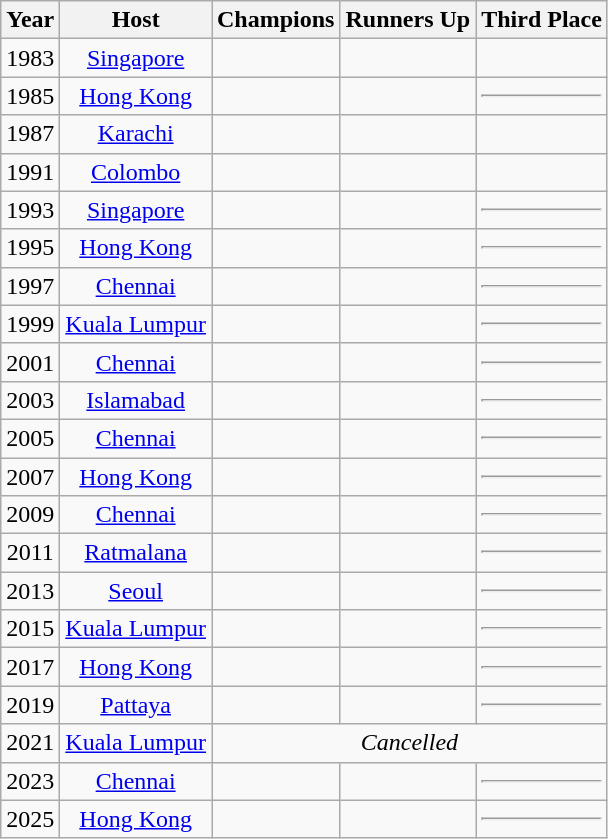<table class="wikitable" style="text-align:center;">
<tr>
<th>Year</th>
<th>Host</th>
<th>Champions</th>
<th>Runners Up</th>
<th>Third Place</th>
</tr>
<tr>
<td>1983</td>
<td><a href='#'>Singapore</a> </td>
<td></td>
<td></td>
<td></td>
</tr>
<tr>
<td>1985</td>
<td><a href='#'>Hong Kong</a> </td>
<td></td>
<td></td>
<td><hr></td>
</tr>
<tr>
<td>1987</td>
<td><a href='#'>Karachi</a> </td>
<td></td>
<td></td>
<td></td>
</tr>
<tr>
<td>1991</td>
<td><a href='#'>Colombo</a> </td>
<td></td>
<td></td>
<td></td>
</tr>
<tr>
<td>1993</td>
<td><a href='#'>Singapore</a> </td>
<td></td>
<td></td>
<td><hr></td>
</tr>
<tr>
<td>1995</td>
<td><a href='#'>Hong Kong</a> </td>
<td></td>
<td></td>
<td><hr></td>
</tr>
<tr>
<td>1997</td>
<td><a href='#'>Chennai</a> </td>
<td></td>
<td></td>
<td><hr></td>
</tr>
<tr>
<td>1999</td>
<td><a href='#'>Kuala Lumpur</a> </td>
<td></td>
<td></td>
<td><hr></td>
</tr>
<tr>
<td>2001</td>
<td><a href='#'>Chennai</a> </td>
<td></td>
<td></td>
<td><hr></td>
</tr>
<tr>
<td>2003</td>
<td><a href='#'>Islamabad</a> </td>
<td></td>
<td></td>
<td><hr></td>
</tr>
<tr>
<td>2005</td>
<td><a href='#'>Chennai</a> </td>
<td></td>
<td></td>
<td><hr></td>
</tr>
<tr>
<td>2007</td>
<td><a href='#'>Hong Kong</a> </td>
<td></td>
<td></td>
<td><hr></td>
</tr>
<tr>
<td>2009</td>
<td><a href='#'>Chennai</a> </td>
<td></td>
<td></td>
<td><hr></td>
</tr>
<tr>
<td>2011</td>
<td><a href='#'>Ratmalana</a> </td>
<td></td>
<td></td>
<td><hr></td>
</tr>
<tr>
<td>2013</td>
<td><a href='#'>Seoul</a> </td>
<td></td>
<td></td>
<td><hr></td>
</tr>
<tr>
<td>2015</td>
<td><a href='#'>Kuala Lumpur</a> </td>
<td></td>
<td></td>
<td><hr></td>
</tr>
<tr>
<td>2017</td>
<td><a href='#'>Hong Kong</a> </td>
<td></td>
<td></td>
<td><hr></td>
</tr>
<tr>
<td>2019</td>
<td><a href='#'>Pattaya</a> </td>
<td></td>
<td></td>
<td><hr></td>
</tr>
<tr>
<td>2021</td>
<td><a href='#'>Kuala Lumpur</a> </td>
<td colspan=3><em>Cancelled</em></td>
</tr>
<tr>
<td>2023</td>
<td><a href='#'>Chennai</a> </td>
<td></td>
<td></td>
<td><hr></td>
</tr>
<tr>
<td>2025</td>
<td><a href='#'>Hong Kong</a> </td>
<td></td>
<td></td>
<td><hr></td>
</tr>
</table>
